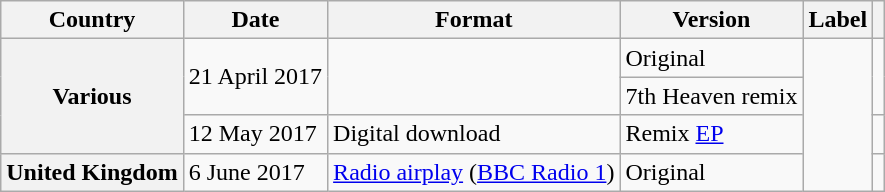<table class="wikitable plainrowheaders">
<tr>
<th>Country</th>
<th>Date</th>
<th>Format</th>
<th>Version</th>
<th>Label</th>
<th></th>
</tr>
<tr>
<th scope="row" rowspan="3">Various</th>
<td rowspan="2">21 April 2017</td>
<td rowspan="2"><br></td>
<td>Original</td>
<td rowspan="4"></td>
<td rowspan="2"></td>
</tr>
<tr>
<td>7th Heaven remix</td>
</tr>
<tr>
<td>12 May 2017</td>
<td>Digital download</td>
<td>Remix <a href='#'>EP</a></td>
<td></td>
</tr>
<tr>
<th scope="row">United Kingdom</th>
<td>6 June 2017</td>
<td><a href='#'>Radio airplay</a> (<a href='#'>BBC Radio 1</a>)</td>
<td>Original</td>
<td></td>
</tr>
</table>
